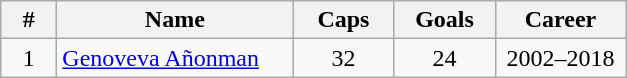<table class="wikitable sortable" style="text-align:center">
<tr>
<th width=30>#</th>
<th width=150>Name</th>
<th width=60>Caps</th>
<th width=60>Goals</th>
<th width=80>Career</th>
</tr>
<tr>
<td>1</td>
<td style="text-align:left"><a href='#'>Genoveva Añonman</a></td>
<td>32</td>
<td>24</td>
<td>2002–2018<br></td>
</tr>
</table>
